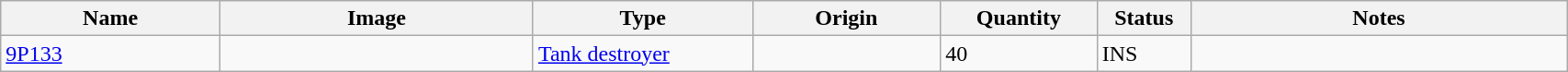<table class="wikitable" style="width:90%;">
<tr>
<th width=14%>Name</th>
<th width=20%>Image</th>
<th width=14%>Type</th>
<th width=12%>Origin</th>
<th width=10%>Quantity</th>
<th width=06%>Status</th>
<th width=24%>Notes</th>
</tr>
<tr>
<td><a href='#'>9P133</a></td>
<td></td>
<td><a href='#'>Tank destroyer</a></td>
<td></td>
<td>40</td>
<td>INS</td>
<td></td>
</tr>
</table>
